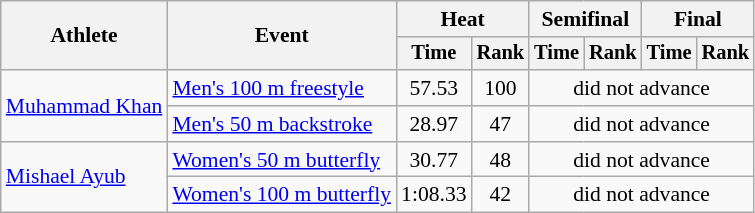<table class=wikitable style="font-size:90%">
<tr>
<th rowspan="2">Athlete</th>
<th rowspan="2">Event</th>
<th colspan="2">Heat</th>
<th colspan="2">Semifinal</th>
<th colspan="2">Final</th>
</tr>
<tr style="font-size:95%">
<th>Time</th>
<th>Rank</th>
<th>Time</th>
<th>Rank</th>
<th>Time</th>
<th>Rank</th>
</tr>
<tr align=center>
<td align=left rowspan=2><a href='#'>Muhammad Khan</a></td>
<td align=left><a href='#'>Men's 100 m freestyle</a></td>
<td>57.53</td>
<td>100</td>
<td colspan=4>did not advance</td>
</tr>
<tr align=center>
<td align=left><a href='#'>Men's 50 m backstroke</a></td>
<td>28.97</td>
<td>47</td>
<td colspan=4>did not advance</td>
</tr>
<tr align=center>
<td align=left rowspan=2><a href='#'>Mishael Ayub</a></td>
<td align=left><a href='#'>Women's 50 m butterfly</a></td>
<td>30.77</td>
<td>48</td>
<td colspan=4>did not advance</td>
</tr>
<tr align=center>
<td align=left><a href='#'>Women's 100 m butterfly</a></td>
<td>1:08.33</td>
<td>42</td>
<td colspan=4>did not advance</td>
</tr>
</table>
